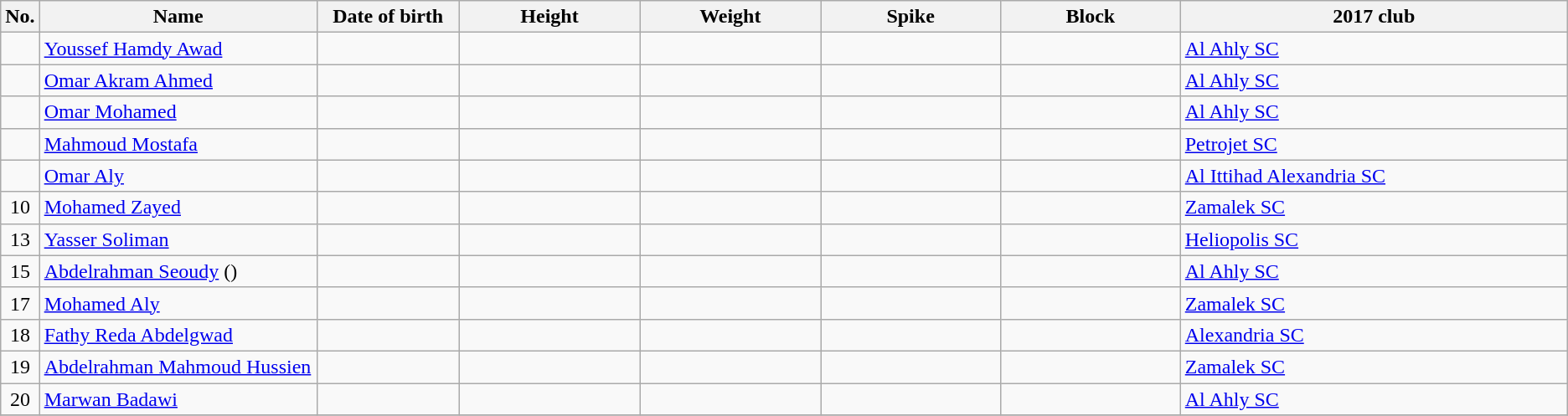<table class="wikitable sortable" style="font-size:100%; text-align:center;">
<tr>
<th>No.</th>
<th style="width:14em">Name</th>
<th style="width:7em">Date of birth</th>
<th style="width:9em">Height</th>
<th style="width:9em">Weight</th>
<th style="width:9em">Spike</th>
<th style="width:9em">Block</th>
<th style="width:20em">2017 club</th>
</tr>
<tr>
<td></td>
<td align=left><a href='#'>Youssef Hamdy Awad</a></td>
<td align=right></td>
<td></td>
<td></td>
<td></td>
<td></td>
<td align=left> <a href='#'>Al Ahly SC</a></td>
</tr>
<tr>
<td></td>
<td align=left><a href='#'>Omar Akram Ahmed</a></td>
<td align=right></td>
<td></td>
<td></td>
<td></td>
<td></td>
<td align=left> <a href='#'>Al Ahly SC</a></td>
</tr>
<tr>
<td></td>
<td align=left><a href='#'>Omar Mohamed</a></td>
<td align=right></td>
<td></td>
<td></td>
<td></td>
<td></td>
<td align=left> <a href='#'>Al Ahly SC</a></td>
</tr>
<tr>
<td></td>
<td align=left><a href='#'>Mahmoud Mostafa</a></td>
<td align=right></td>
<td></td>
<td></td>
<td></td>
<td></td>
<td align=left> <a href='#'>Petrojet SC</a></td>
</tr>
<tr>
<td></td>
<td align=left><a href='#'>Omar Aly</a></td>
<td align=right></td>
<td></td>
<td></td>
<td></td>
<td></td>
<td align=left> <a href='#'>Al Ittihad Alexandria SC</a></td>
</tr>
<tr>
<td>10</td>
<td align=left><a href='#'>Mohamed Zayed</a></td>
<td align=right></td>
<td></td>
<td></td>
<td></td>
<td></td>
<td align=left> <a href='#'>Zamalek SC</a></td>
</tr>
<tr>
<td>13</td>
<td align=left><a href='#'>Yasser Soliman</a></td>
<td align=right></td>
<td></td>
<td></td>
<td></td>
<td></td>
<td align=left> <a href='#'>Heliopolis SC</a></td>
</tr>
<tr>
<td>15</td>
<td align=left><a href='#'>Abdelrahman Seoudy</a> ()</td>
<td align=right></td>
<td></td>
<td></td>
<td></td>
<td></td>
<td align=left>  <a href='#'>Al Ahly SC</a></td>
</tr>
<tr>
<td>17</td>
<td align=left><a href='#'>Mohamed Aly</a></td>
<td align=right></td>
<td></td>
<td></td>
<td></td>
<td></td>
<td align=left> <a href='#'>Zamalek SC</a></td>
</tr>
<tr>
<td>18</td>
<td align=left><a href='#'>Fathy Reda Abdelgwad</a></td>
<td align=right></td>
<td></td>
<td></td>
<td></td>
<td></td>
<td align=left> <a href='#'>Alexandria SC</a></td>
</tr>
<tr>
<td>19</td>
<td align=left><a href='#'>Abdelrahman Mahmoud Hussien</a></td>
<td align=right></td>
<td></td>
<td></td>
<td></td>
<td></td>
<td align=left> <a href='#'>Zamalek SC</a></td>
</tr>
<tr>
<td>20</td>
<td align=left><a href='#'>Marwan Badawi</a></td>
<td align=right></td>
<td></td>
<td></td>
<td></td>
<td></td>
<td align=left> <a href='#'>Al Ahly SC</a></td>
</tr>
<tr>
</tr>
</table>
